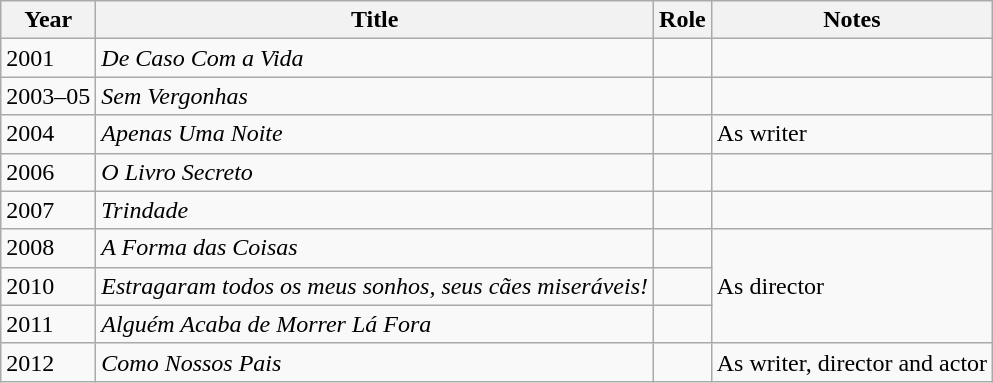<table class="wikitable sortable">
<tr>
<th>Year</th>
<th>Title</th>
<th>Role</th>
<th class="unsortable">Notes</th>
</tr>
<tr>
<td>2001</td>
<td><em>De Caso Com a Vida</em></td>
<td></td>
<td></td>
</tr>
<tr>
<td>2003–05</td>
<td><em>Sem Vergonhas</em></td>
<td></td>
<td></td>
</tr>
<tr>
<td>2004</td>
<td><em>Apenas Uma Noite</em></td>
<td></td>
<td>As writer</td>
</tr>
<tr>
<td>2006</td>
<td><em>O Livro Secreto</em></td>
<td></td>
<td></td>
</tr>
<tr>
<td>2007</td>
<td><em>Trindade</em></td>
<td></td>
<td></td>
</tr>
<tr>
<td>2008</td>
<td><em>A Forma das Coisas</em></td>
<td></td>
<td rowspan="3">As director</td>
</tr>
<tr>
<td>2010</td>
<td><em>Estragaram todos os meus sonhos, seus cães miseráveis!</em></td>
<td></td>
</tr>
<tr>
<td>2011</td>
<td><em>Alguém Acaba de Morrer Lá Fora</em></td>
<td></td>
</tr>
<tr>
<td>2012</td>
<td><em>Como Nossos Pais</em></td>
<td></td>
<td>As writer, director and actor</td>
</tr>
</table>
